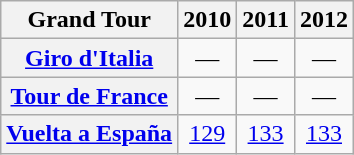<table class="wikitable plainrowheaders">
<tr>
<th>Grand Tour</th>
<th scope="col">2010</th>
<th scope="col">2011</th>
<th scope="col">2012</th>
</tr>
<tr style="text-align:center;">
<th scope="row"> <a href='#'>Giro d'Italia</a></th>
<td>—</td>
<td>—</td>
<td>—</td>
</tr>
<tr style="text-align:center;">
<th scope="row"> <a href='#'>Tour de France</a></th>
<td>—</td>
<td>—</td>
<td>—</td>
</tr>
<tr style="text-align:center;">
<th scope="row"> <a href='#'>Vuelta a España</a></th>
<td><a href='#'>129</a></td>
<td><a href='#'>133</a></td>
<td><a href='#'>133</a></td>
</tr>
</table>
